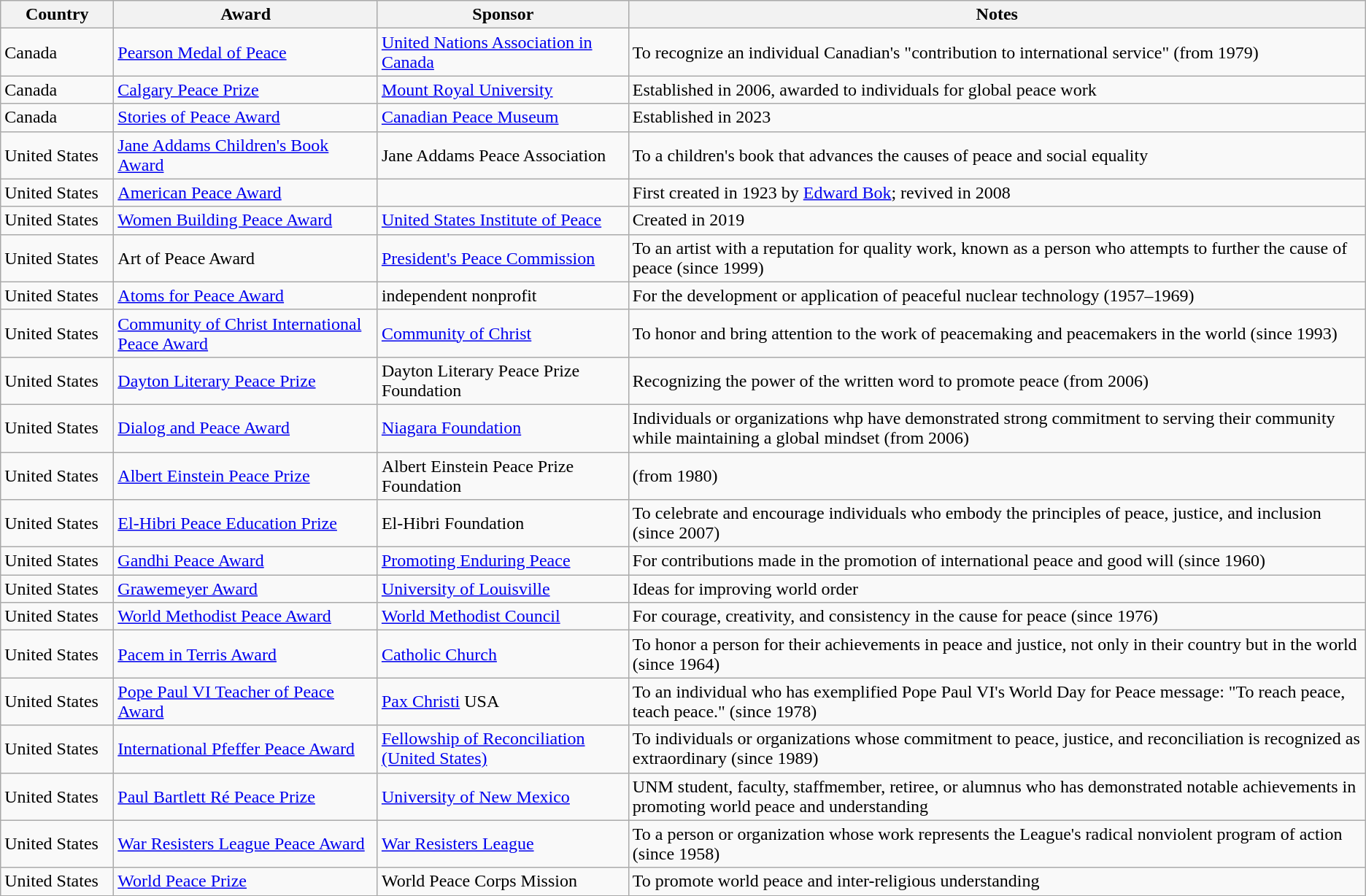<table class="wikitable sortable">
<tr>
<th style="width:6em;">Country</th>
<th>Award</th>
<th>Sponsor</th>
<th>Notes</th>
</tr>
<tr>
<td>Canada</td>
<td data-sort-value="Pearson"><a href='#'>Pearson Medal of Peace</a></td>
<td><a href='#'>United Nations Association in Canada</a></td>
<td>To recognize an individual Canadian's "contribution to international service" (from 1979)</td>
</tr>
<tr>
<td>Canada</td>
<td><a href='#'>Calgary Peace Prize</a></td>
<td><a href='#'>Mount Royal University</a></td>
<td>Established in 2006, awarded to individuals for global peace work</td>
</tr>
<tr>
<td>Canada</td>
<td><a href='#'>Stories of Peace Award</a></td>
<td><a href='#'>Canadian Peace Museum</a></td>
<td>Established in 2023</td>
</tr>
<tr>
<td>United States</td>
<td data-sort-value="Addams"><a href='#'>Jane Addams Children's Book Award</a></td>
<td>Jane Addams Peace Association</td>
<td>To a children's book  that advances the causes of peace and social equality</td>
</tr>
<tr>
<td>United States</td>
<td data-sort-value="American"><a href='#'>American Peace Award</a></td>
<td></td>
<td>First created in 1923 by <a href='#'>Edward Bok</a>; revived in 2008</td>
</tr>
<tr>
<td>United States</td>
<td data-sort-value="American"><a href='#'>Women Building Peace Award</a></td>
<td><a href='#'>United States Institute of Peace</a></td>
<td>Created in 2019</td>
</tr>
<tr>
<td>United States</td>
<td data-sort-value="Art of Peace">Art of Peace Award</td>
<td><a href='#'>President's Peace Commission</a></td>
<td>To an artist with a reputation for quality work, known as a person who attempts to further the cause of peace (since 1999)</td>
</tr>
<tr>
<td>United States</td>
<td data-sort-value="Atoms for"><a href='#'>Atoms for Peace Award</a></td>
<td>independent nonprofit</td>
<td>For the development or application of peaceful nuclear technology (1957–1969)</td>
</tr>
<tr>
<td>United States</td>
<td data-sort-value="Christ International"><a href='#'>Community of Christ International Peace Award</a></td>
<td><a href='#'>Community of Christ</a></td>
<td>To honor and bring attention to the work of peacemaking and peacemakers in the world (since 1993)</td>
</tr>
<tr>
<td>United States</td>
<td data-sort-value="Dayton"><a href='#'>Dayton Literary Peace Prize</a></td>
<td>Dayton Literary Peace Prize Foundation</td>
<td>Recognizing the power of the written word to promote peace (from 2006)</td>
</tr>
<tr>
<td>United States</td>
<td data-sort-value="Dialog"><a href='#'>Dialog and Peace Award</a></td>
<td><a href='#'>Niagara Foundation</a></td>
<td>Individuals or organizations whp have demonstrated strong commitment to serving their community while maintaining a global mindset (from 2006)</td>
</tr>
<tr>
<td>United States</td>
<td data-sort-value="Einstein"><a href='#'>Albert Einstein Peace Prize</a></td>
<td>Albert Einstein Peace Prize Foundation</td>
<td>(from 1980)</td>
</tr>
<tr>
<td>United States</td>
<td data-sort-value="El-Hibri"><a href='#'>El-Hibri Peace Education Prize</a></td>
<td>El-Hibri Foundation</td>
<td>To celebrate and encourage individuals who embody the principles of peace, justice, and inclusion (since 2007)</td>
</tr>
<tr>
<td>United States</td>
<td data-sort-value="Gandhi Award"><a href='#'>Gandhi Peace Award</a></td>
<td><a href='#'>Promoting Enduring Peace</a></td>
<td>For contributions made in the promotion of international peace and good will (since 1960)</td>
</tr>
<tr>
<td>United States</td>
<td data-sort-value="Grawemeyer"><a href='#'>Grawemeyer Award</a></td>
<td><a href='#'>University of Louisville</a></td>
<td>Ideas for improving world order</td>
</tr>
<tr>
<td>United States</td>
<td data-sort-value="Methodist "><a href='#'>World Methodist Peace Award</a></td>
<td><a href='#'>World Methodist Council</a></td>
<td>For courage, creativity, and consistency in the cause for peace (since 1976)</td>
</tr>
<tr>
<td>United States</td>
<td data-sort-value="Pacem in Terris"><a href='#'>Pacem in Terris Award</a></td>
<td><a href='#'>Catholic Church</a></td>
<td>To honor a person for their achievements in peace and justice, not only in their country but in the world (since 1964)</td>
</tr>
<tr>
<td>United States</td>
<td data-sort-value="Paul VI"><a href='#'>Pope Paul VI Teacher of Peace Award</a></td>
<td><a href='#'>Pax Christi</a> USA</td>
<td>To an individual who has exemplified Pope Paul VI's World Day for Peace message: "To reach peace, teach peace." (since 1978)</td>
</tr>
<tr>
<td>United States</td>
<td data-sort-value="Pfeffer"><a href='#'>International Pfeffer Peace Award</a></td>
<td><a href='#'>Fellowship of Reconciliation (United States)</a></td>
<td>To individuals or organizations whose commitment to peace, justice, and reconciliation is recognized as extraordinary (since 1989)</td>
</tr>
<tr>
<td>United States</td>
<td data-sort-value="Ré"><a href='#'>Paul Bartlett Ré Peace Prize</a></td>
<td><a href='#'>University of New Mexico</a></td>
<td>UNM student, faculty, staffmember, retiree, or alumnus who has demonstrated notable achievements in promoting world peace and understanding</td>
</tr>
<tr>
<td>United States</td>
<td data-sort-value="War Resisters"><a href='#'>War Resisters League Peace Award</a></td>
<td><a href='#'>War Resisters League</a></td>
<td>To a person or organization whose work represents the League's radical nonviolent program of action (since 1958)</td>
</tr>
<tr>
<td>United States</td>
<td data-sort-value="World"><a href='#'>World Peace Prize</a></td>
<td>World Peace Corps Mission</td>
<td>To promote world peace and inter-religious understanding</td>
</tr>
<tr>
</tr>
</table>
